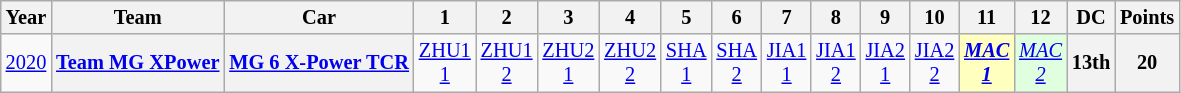<table class="wikitable" style="text-align:center; font-size:85%">
<tr>
<th>Year</th>
<th>Team</th>
<th>Car</th>
<th>1</th>
<th>2</th>
<th>3</th>
<th>4</th>
<th>5</th>
<th>6</th>
<th>7</th>
<th>8</th>
<th>9</th>
<th>10</th>
<th>11</th>
<th>12</th>
<th>DC</th>
<th>Points</th>
</tr>
<tr>
<td><a href='#'>2020</a></td>
<th nowrap><a href='#'>Team MG XPower</a></th>
<th nowrap><a href='#'>MG 6 X-Power TCR</a></th>
<td><a href='#'>ZHU1<br>1</a></td>
<td><a href='#'>ZHU1<br>2</a></td>
<td><a href='#'>ZHU2<br>1</a></td>
<td><a href='#'>ZHU2<br>2</a></td>
<td><a href='#'>SHA<br>1</a></td>
<td><a href='#'>SHA<br>2</a></td>
<td><a href='#'>JIA1<br>1</a></td>
<td><a href='#'>JIA1<br>2</a></td>
<td><a href='#'>JIA2<br>1</a></td>
<td><a href='#'>JIA2<br>2</a></td>
<td style="background:#FFFFBF;"><strong><em><a href='#'>MAC<br>1</a></em></strong><br></td>
<td style="background:#DFFFDF;"><em><a href='#'>MAC<br>2</a></em><br></td>
<th>13th</th>
<th>20</th>
</tr>
</table>
